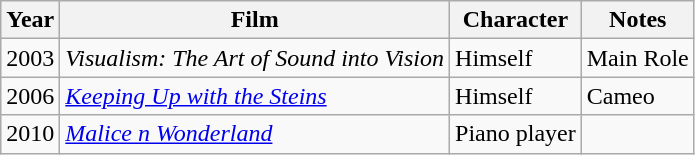<table class="wikitable sortable">
<tr style="text-align:center;">
<th>Year</th>
<th class="unsortable">Film</th>
<th class="unsortable">Character</th>
<th class="unsortable">Notes</th>
</tr>
<tr>
<td>2003</td>
<td><em>Visualism: The Art of Sound into Vision</em></td>
<td>Himself</td>
<td>Main Role</td>
</tr>
<tr>
<td>2006</td>
<td><em><a href='#'>Keeping Up with the Steins</a></em></td>
<td>Himself</td>
<td>Cameo</td>
</tr>
<tr>
<td>2010</td>
<td><em><a href='#'>Malice n Wonderland</a></em></td>
<td>Piano player</td>
<td></td>
</tr>
</table>
